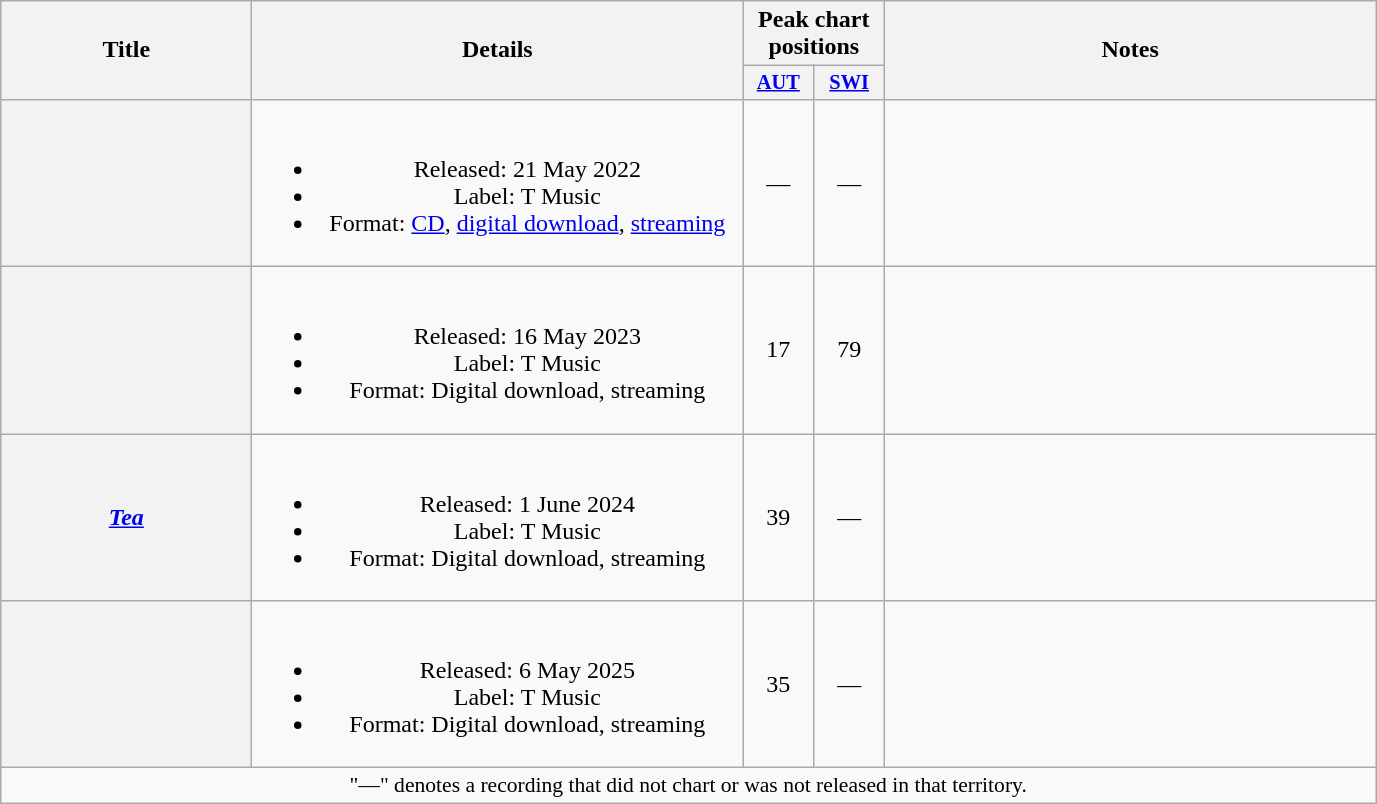<table class="wikitable plainrowheaders" style="text-align:center;" border="1">
<tr>
<th rowspan="2" scope="col" style="width:10em;">Title</th>
<th rowspan="2" scope="col" style="width:20em;">Details</th>
<th colspan="2"><strong>Peak chart positions</strong></th>
<th rowspan="2" scope="col" style="width:20em;">Notes</th>
</tr>
<tr>
<th scope="col" style="width:3em; font-size:85%;"><a href='#'>AUT</a><br></th>
<th scope="col" style="width:3em; font-size:85%;"><a href='#'>SWI</a><br></th>
</tr>
<tr>
<th scope="row"></th>
<td><br><ul><li>Released: 21 May 2022</li><li>Label: T Music</li><li>Format: <a href='#'>CD</a>, <a href='#'>digital download</a>, <a href='#'>streaming</a></li></ul></td>
<td>—</td>
<td>—</td>
<td><br></td>
</tr>
<tr>
<th scope="row"></th>
<td><br><ul><li>Released: 16 May 2023</li><li>Label: T Music</li><li>Format: Digital download, streaming</li></ul></td>
<td>17</td>
<td>79</td>
<td><br></td>
</tr>
<tr>
<th scope="row"><em><a href='#'>Tea</a></em></th>
<td><br><ul><li>Released: 1 June 2024</li><li>Label: T Music</li><li>Format: Digital download, streaming</li></ul></td>
<td>39</td>
<td>—</td>
<td></td>
</tr>
<tr>
<th scope="row"></th>
<td><br><ul><li>Released: 6 May 2025</li><li>Label: T Music</li><li>Format: Digital download, streaming</li></ul></td>
<td>35</td>
<td>—</td>
<td><br></td>
</tr>
<tr>
<td colspan="5" style="font-size:90%">"—" denotes a recording that did not chart or was not released in that territory.</td>
</tr>
</table>
